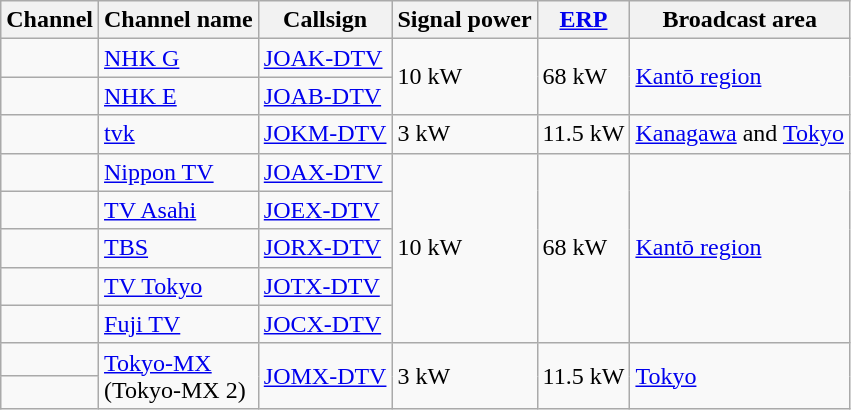<table class="wikitable">
<tr>
<th>Channel</th>
<th>Channel name</th>
<th>Callsign</th>
<th>Signal power</th>
<th><a href='#'>ERP</a></th>
<th>Broadcast area</th>
</tr>
<tr>
<td></td>
<td><a href='#'>NHK G</a></td>
<td><a href='#'>JOAK-DTV</a></td>
<td rowspan=2>10 kW</td>
<td rowspan=2>68 kW</td>
<td rowspan=2><a href='#'>Kantō region</a></td>
</tr>
<tr>
<td></td>
<td><a href='#'>NHK E</a></td>
<td><a href='#'>JOAB-DTV</a></td>
</tr>
<tr>
<td></td>
<td><a href='#'>tvk</a></td>
<td><a href='#'>JOKM-DTV</a></td>
<td>3 kW</td>
<td>11.5 kW</td>
<td rowspan><a href='#'>Kanagawa</a> and <a href='#'>Tokyo</a></td>
</tr>
<tr>
<td></td>
<td><a href='#'>Nippon TV</a></td>
<td><a href='#'>JOAX-DTV</a></td>
<td rowspan=5>10 kW</td>
<td rowspan=5>68 kW</td>
<td rowspan=5><a href='#'>Kantō region</a></td>
</tr>
<tr>
<td></td>
<td><a href='#'>TV Asahi</a></td>
<td><a href='#'>JOEX-DTV</a></td>
</tr>
<tr>
<td></td>
<td><a href='#'>TBS</a></td>
<td><a href='#'>JORX-DTV</a></td>
</tr>
<tr>
<td></td>
<td><a href='#'>TV Tokyo</a></td>
<td><a href='#'>JOTX-DTV</a></td>
</tr>
<tr>
<td></td>
<td><a href='#'>Fuji TV</a></td>
<td><a href='#'>JOCX-DTV</a></td>
</tr>
<tr>
<td></td>
<td rowspan="2"><a href='#'>Tokyo-MX</a><br>(Tokyo-MX 2)</td>
<td rowspan="2"><a href='#'>JOMX-DTV</a></td>
<td rowspan="2">3 kW</td>
<td rowspan="2">11.5 kW</td>
<td rowspan="2"><a href='#'>Tokyo</a></td>
</tr>
<tr>
<td></td>
</tr>
</table>
